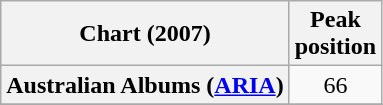<table class="wikitable sortable plainrowheaders" style="text-align:center">
<tr>
<th scope="col">Chart (2007)</th>
<th scope="col">Peak<br> position</th>
</tr>
<tr>
<th scope="row">Australian Albums (<a href='#'>ARIA</a>)</th>
<td>66</td>
</tr>
<tr>
</tr>
<tr>
</tr>
<tr>
</tr>
</table>
